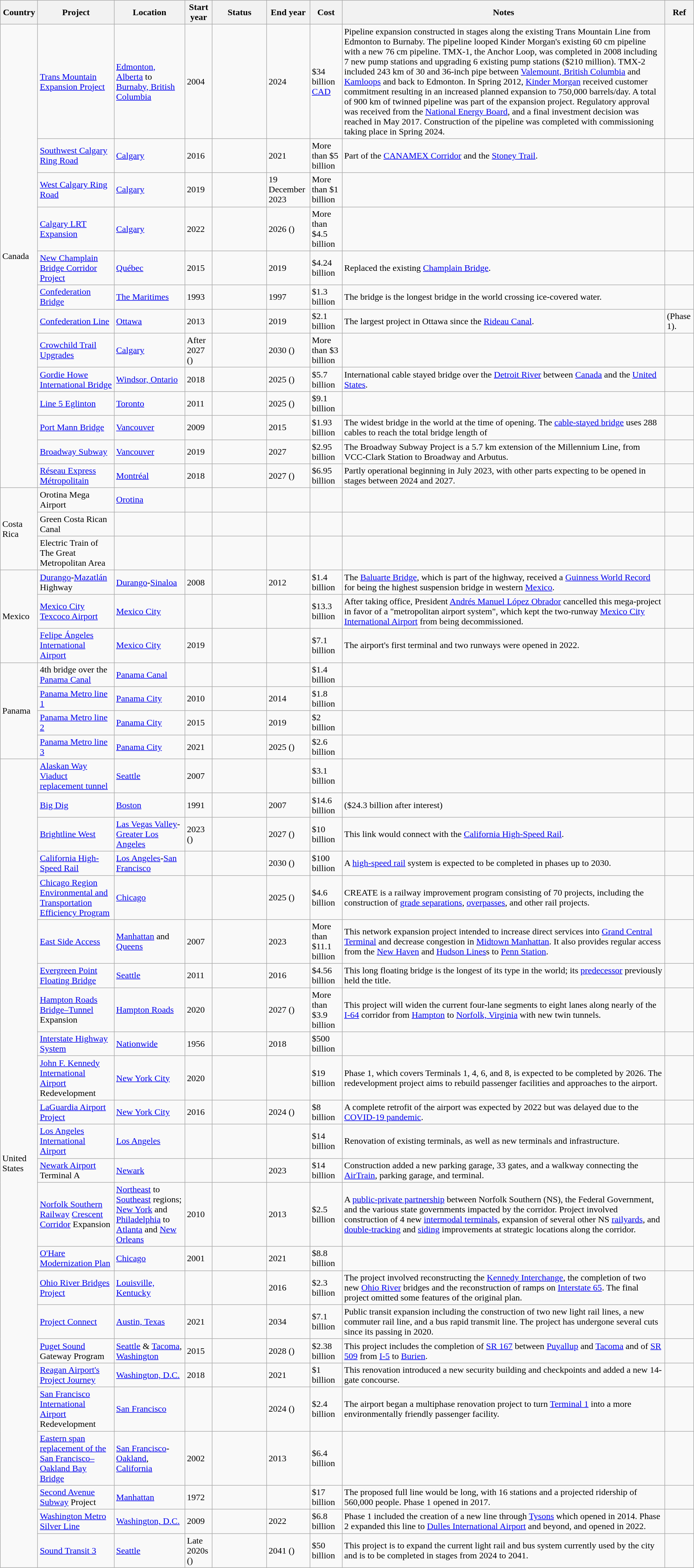<table class="wikitable sortable">
<tr>
<th>Country</th>
<th>Project</th>
<th>Location</th>
<th>Start year</th>
<th width=90>Status</th>
<th>End year</th>
<th>Cost</th>
<th class="unsortable">Notes</th>
<th class="unsortable">Ref</th>
</tr>
<tr>
<td rowspan="13">Canada</td>
<td><a href='#'>Trans Mountain Expansion Project</a></td>
<td><a href='#'>Edmonton, Alberta</a> to <a href='#'>Burnaby, British Columbia</a></td>
<td>2004</td>
<td></td>
<td>2024</td>
<td>$34 billion <a href='#'>CAD</a></td>
<td>Pipeline expansion constructed in stages along the existing Trans Mountain Line from Edmonton to Burnaby. The pipeline looped Kinder Morgan's existing 60 cm pipeline with a new 76 cm pipeline. TMX-1, the Anchor Loop, was completed in 2008 including 7 new pump stations and upgrading 6 existing pump stations ($210 million). TMX-2 included 243 km of 30 and 36-inch pipe between <a href='#'>Valemount, British Columbia</a> and <a href='#'>Kamloops</a> and back to Edmonton. In Spring 2012, <a href='#'>Kinder Morgan</a> received customer commitment resulting in an increased planned expansion to 750,000 barrels/day. A total of 900 km of twinned pipeline was part of the expansion project. Regulatory approval was received from the <a href='#'>National Energy Board</a>, and a final investment decision was reached in May 2017. Construction of the pipeline was completed with commissioning taking place in Spring 2024.</td>
<td></td>
</tr>
<tr>
<td><a href='#'>Southwest Calgary Ring Road</a></td>
<td><a href='#'>Calgary</a></td>
<td>2016</td>
<td></td>
<td>2021</td>
<td>More than $5 billion</td>
<td>Part of the <a href='#'>CANAMEX Corridor</a> and the <a href='#'>Stoney Trail</a>.</td>
<td></td>
</tr>
<tr>
<td><a href='#'>West Calgary Ring Road</a></td>
<td><a href='#'>Calgary</a></td>
<td>2019</td>
<td></td>
<td>19 December 2023</td>
<td>More than $1 billion</td>
<td></td>
</tr>
<tr>
<td><a href='#'>Calgary LRT Expansion</a></td>
<td><a href='#'>Calgary</a></td>
<td>2022</td>
<td></td>
<td>2026 ()</td>
<td>More than $4.5 billion</td>
<td></td>
<td></td>
</tr>
<tr>
<td><a href='#'>New Champlain Bridge Corridor Project</a></td>
<td><a href='#'>Québec</a></td>
<td>2015</td>
<td></td>
<td>2019</td>
<td>$4.24 billion</td>
<td>Replaced the existing <a href='#'>Champlain Bridge</a>.</td>
<td></td>
</tr>
<tr>
<td><a href='#'>Confederation Bridge</a></td>
<td><a href='#'>The Maritimes</a></td>
<td>1993</td>
<td></td>
<td>1997</td>
<td>$1.3 billion</td>
<td>The  bridge is the longest bridge in the world crossing ice-covered water.</td>
<td></td>
</tr>
<tr>
<td><a href='#'>Confederation Line</a></td>
<td><a href='#'>Ottawa</a></td>
<td>2013</td>
<td></td>
<td>2019</td>
<td>$2.1 billion</td>
<td>The largest project in Ottawa since the <a href='#'>Rideau Canal</a>.</td>
<td> (Phase 1).</td>
</tr>
<tr>
<td><a href='#'>Crowchild Trail Upgrades</a></td>
<td><a href='#'>Calgary</a></td>
<td>After 2027 ()</td>
<td></td>
<td>2030 ()</td>
<td>More than $3 billion</td>
<td></td>
<td></td>
</tr>
<tr>
<td><a href='#'>Gordie Howe International Bridge</a></td>
<td><a href='#'>Windsor, Ontario</a></td>
<td>2018</td>
<td></td>
<td>2025 ()</td>
<td>$5.7 billion</td>
<td>International cable stayed bridge over the <a href='#'>Detroit River</a> between <a href='#'>Canada</a> and the <a href='#'>United States</a>.</td>
<td></td>
</tr>
<tr>
<td><a href='#'>Line 5 Eglinton</a></td>
<td><a href='#'>Toronto</a></td>
<td>2011</td>
<td></td>
<td>2025 ()</td>
<td>$9.1 billion</td>
<td></td>
<td></td>
</tr>
<tr>
<td><a href='#'>Port Mann Bridge</a></td>
<td><a href='#'>Vancouver</a></td>
<td>2009</td>
<td></td>
<td>2015</td>
<td>$1.93 billion</td>
<td>The widest bridge in the world at the time of opening. The <a href='#'>cable-stayed bridge</a> uses 288 cables to reach the total bridge length of </td>
</tr>
<tr>
<td><a href='#'>Broadway Subway</a></td>
<td><a href='#'>Vancouver</a></td>
<td>2019</td>
<td></td>
<td>2027</td>
<td>$2.95 billion</td>
<td>The Broadway Subway Project is a 5.7 km extension of the Millennium Line, from VCC-Clark Station to Broadway and Arbutus.</td>
<td></td>
</tr>
<tr>
<td><a href='#'>Réseau Express Métropolitain</a></td>
<td><a href='#'>Montréal</a></td>
<td>2018</td>
<td></td>
<td>2027 ()</td>
<td>$6.95 billion</td>
<td>Partly operational beginning in July 2023, with other parts expecting to be opened in stages between 2024 and 2027.</td>
<td></td>
</tr>
<tr>
<td rowspan="3">Costa Rica</td>
<td>Orotina Mega Airport</td>
<td><a href='#'>Orotina</a></td>
<td></td>
<td></td>
<td></td>
<td></td>
<td></td>
<td></td>
</tr>
<tr>
<td>Green Costa Rican Canal</td>
<td></td>
<td></td>
<td></td>
<td></td>
<td></td>
<td></td>
<td></td>
</tr>
<tr>
<td>Electric Train of The Great Metropolitan Area</td>
<td></td>
<td></td>
<td></td>
<td></td>
<td></td>
<td></td>
<td></td>
</tr>
<tr>
<td rowspan="3">Mexico</td>
<td><a href='#'>Durango</a>-<a href='#'>Mazatlán</a> Highway</td>
<td><a href='#'>Durango</a>-<a href='#'>Sinaloa</a></td>
<td>2008</td>
<td></td>
<td>2012</td>
<td>$1.4 billion</td>
<td>The <a href='#'>Baluarte Bridge</a>, which is part of the highway, received a <a href='#'>Guinness World Record</a> for being the highest suspension bridge in western <a href='#'>Mexico</a>.</td>
<td></td>
</tr>
<tr>
<td><a href='#'>Mexico City Texcoco Airport</a></td>
<td><a href='#'>Mexico City</a></td>
<td></td>
<td></td>
<td></td>
<td>$13.3 billion</td>
<td>After taking office, President <a href='#'>Andrés Manuel López Obrador</a> cancelled this mega-project in favor of a "metropolitan airport system", which kept the two-runway <a href='#'>Mexico City International Airport</a> from being decommissioned.</td>
<td></td>
</tr>
<tr>
<td><a href='#'>Felipe Ángeles International Airport</a></td>
<td><a href='#'>Mexico City</a></td>
<td>2019</td>
<td></td>
<td></td>
<td>$7.1 billion</td>
<td>The airport's first terminal and two runways were opened in 2022.</td>
<td></td>
</tr>
<tr>
<td rowspan="4">Panama</td>
<td>4th bridge over the <a href='#'>Panama Canal</a></td>
<td><a href='#'>Panama Canal</a></td>
<td></td>
<td></td>
<td></td>
<td>$1.4 billion</td>
<td></td>
<td></td>
</tr>
<tr>
<td><a href='#'>Panama Metro line 1</a></td>
<td><a href='#'>Panama City</a></td>
<td>2010</td>
<td></td>
<td>2014</td>
<td>$1.8 billion</td>
<td></td>
<td></td>
</tr>
<tr>
<td><a href='#'>Panama Metro line 2</a></td>
<td><a href='#'>Panama City</a></td>
<td>2015</td>
<td></td>
<td>2019</td>
<td>$2 billion</td>
<td></td>
<td></td>
</tr>
<tr>
<td><a href='#'>Panama Metro line 3</a></td>
<td><a href='#'>Panama City</a></td>
<td>2021</td>
<td></td>
<td>2025 ()</td>
<td>$2.6 billion</td>
<td></td>
<td></td>
</tr>
<tr>
<td rowspan="24">United States</td>
<td><a href='#'>Alaskan Way Viaduct replacement tunnel</a></td>
<td><a href='#'>Seattle</a></td>
<td>2007</td>
<td></td>
<td></td>
<td>$3.1 billion</td>
<td></td>
<td></td>
</tr>
<tr>
<td><a href='#'>Big Dig</a></td>
<td><a href='#'>Boston</a></td>
<td>1991</td>
<td></td>
<td>2007</td>
<td>$14.6 billion</td>
<td>($24.3 billion after interest)</td>
<td></td>
</tr>
<tr>
<td><a href='#'>Brightline West</a></td>
<td><a href='#'>Las Vegas Valley</a>-<a href='#'>Greater Los Angeles</a></td>
<td>2023 ()</td>
<td></td>
<td>2027 ()</td>
<td>$10 billion</td>
<td>This link would connect with the <a href='#'>California High-Speed Rail</a>.</td>
<td></td>
</tr>
<tr>
<td><a href='#'>California High-Speed Rail</a></td>
<td><a href='#'>Los Angeles</a>-<a href='#'>San Francisco</a></td>
<td></td>
<td></td>
<td>2030 ()</td>
<td>$100 billion</td>
<td>A  <a href='#'>high-speed rail</a> system is expected to be completed in phases up to 2030.</td>
<td></td>
</tr>
<tr>
<td><a href='#'>Chicago Region Environmental and Transportation Efficiency Program</a></td>
<td><a href='#'>Chicago</a></td>
<td></td>
<td></td>
<td>2025 ()</td>
<td>$4.6 billion</td>
<td>CREATE is a railway improvement program consisting of 70 projects, including the construction of <a href='#'>grade separations</a>, <a href='#'>overpasses</a>, and other rail projects.</td>
<td></td>
</tr>
<tr>
<td><a href='#'>East Side Access</a></td>
<td><a href='#'>Manhattan</a> and <a href='#'>Queens</a></td>
<td>2007</td>
<td></td>
<td>2023</td>
<td>More than $11.1 billion</td>
<td>This network expansion project intended to increase direct services into <a href='#'>Grand Central Terminal</a> and decrease congestion in <a href='#'>Midtown Manhattan</a>. It also provides regular access from the <a href='#'>New Haven</a> and <a href='#'>Hudson Lines</a>s to <a href='#'>Penn Station</a>.</td>
<td></td>
</tr>
<tr>
<td><a href='#'>Evergreen Point Floating Bridge</a></td>
<td><a href='#'>Seattle</a></td>
<td>2011</td>
<td></td>
<td>2016</td>
<td>$4.56 billion</td>
<td>This  long floating bridge is the longest of its type in the world; its <a href='#'>predecessor</a> previously held the title.</td>
<td></td>
</tr>
<tr>
<td><a href='#'>Hampton Roads Bridge–Tunnel</a> Expansion</td>
<td><a href='#'>Hampton Roads</a></td>
<td>2020</td>
<td></td>
<td>2027 ()</td>
<td>More than $3.9 billion</td>
<td>This project will widen the current four-lane segments to eight lanes along nearly  of the <a href='#'>I-64</a> corridor from <a href='#'>Hampton</a> to <a href='#'>Norfolk, Virginia</a> with new twin tunnels.</td>
<td></td>
</tr>
<tr>
<td><a href='#'>Interstate Highway System</a></td>
<td><a href='#'>Nationwide</a></td>
<td>1956</td>
<td></td>
<td>2018</td>
<td>$500 billion</td>
<td></td>
<td></td>
</tr>
<tr>
<td><a href='#'>John F. Kennedy International Airport</a> Redevelopment</td>
<td><a href='#'>New York City</a></td>
<td>2020</td>
<td></td>
<td></td>
<td>$19 billion</td>
<td>Phase 1, which covers Terminals 1, 4, 6, and 8, is expected to be completed by 2026. The redevelopment project aims to rebuild passenger facilities and approaches to the airport.</td>
<td></td>
</tr>
<tr>
<td><a href='#'>LaGuardia Airport Project</a></td>
<td><a href='#'>New York City</a></td>
<td>2016</td>
<td></td>
<td>2024 ()</td>
<td>$8 billion</td>
<td>A complete retrofit of the airport was expected by 2022 but was delayed due to the <a href='#'>COVID-19 pandemic</a>.</td>
<td></td>
</tr>
<tr>
<td><a href='#'>Los Angeles International Airport</a></td>
<td><a href='#'>Los Angeles</a></td>
<td></td>
<td></td>
<td></td>
<td>$14 billion</td>
<td>Renovation of existing terminals, as well as new terminals and infrastructure.</td>
<td></td>
</tr>
<tr>
<td><a href='#'>Newark Airport</a> Terminal A</td>
<td><a href='#'>Newark</a></td>
<td></td>
<td></td>
<td>2023</td>
<td>$14 billion</td>
<td>Construction added a new parking garage, 33 gates, and a walkway connecting the <a href='#'>AirTrain</a>, parking garage, and terminal.</td>
<td></td>
</tr>
<tr>
<td><a href='#'>Norfolk Southern Railway</a> <a href='#'>Crescent Corridor</a> Expansion</td>
<td><a href='#'>Northeast</a> to <a href='#'>Southeast</a> regions; <a href='#'>New York</a> and <a href='#'>Philadelphia</a> to <a href='#'>Atlanta</a> and <a href='#'>New Orleans</a></td>
<td>2010</td>
<td></td>
<td>2013</td>
<td>$2.5 billion</td>
<td>A <a href='#'>public-private partnership</a> between Norfolk Southern (NS), the Federal Government, and the various state governments impacted by the  corridor. Project involved construction of 4 new <a href='#'>intermodal terminals</a>, expansion of several other NS <a href='#'>railyards</a>, and <a href='#'>double-tracking</a> and <a href='#'>siding</a> improvements at strategic locations along the corridor.</td>
<td></td>
</tr>
<tr>
<td><a href='#'>O'Hare Modernization Plan</a></td>
<td><a href='#'>Chicago</a></td>
<td>2001</td>
<td></td>
<td>2021</td>
<td>$8.8 billion</td>
<td></td>
<td></td>
</tr>
<tr>
<td><a href='#'>Ohio River Bridges Project</a></td>
<td><a href='#'>Louisville, Kentucky</a></td>
<td></td>
<td></td>
<td>2016</td>
<td>$2.3 billion</td>
<td>The project involved reconstructing the <a href='#'>Kennedy Interchange</a>, the completion of two new <a href='#'>Ohio River</a> bridges and the reconstruction of ramps on <a href='#'>Interstate 65</a>. The final project omitted some features of the original plan.</td>
<td></td>
</tr>
<tr>
<td><a href='#'>Project Connect</a></td>
<td><a href='#'>Austin, Texas</a></td>
<td>2021</td>
<td></td>
<td>2034</td>
<td>$7.1 billion</td>
<td>Public transit expansion including the construction of two new light rail lines, a new commuter rail line, and a bus rapid transmit line. The project has undergone several cuts since its passing in 2020.</td>
<td></td>
</tr>
<tr>
<td><a href='#'>Puget Sound</a> Gateway Program</td>
<td><a href='#'>Seattle</a> & <a href='#'>Tacoma</a>, <a href='#'>Washington</a></td>
<td>2015</td>
<td></td>
<td>2028 ()</td>
<td>$2.38 billion</td>
<td>This project includes the completion of <a href='#'>SR 167</a> between <a href='#'>Puyallup</a> and <a href='#'>Tacoma</a> and of <a href='#'>SR 509</a> from <a href='#'>I-5</a> to <a href='#'>Burien</a>.</td>
<td></td>
</tr>
<tr>
<td><a href='#'>Reagan Airport's Project Journey</a></td>
<td><a href='#'>Washington, D.C.</a></td>
<td>2018</td>
<td></td>
<td>2021</td>
<td>$1 billion</td>
<td>This renovation introduced a new security building and checkpoints and added a new 14-gate concourse.</td>
<td></td>
</tr>
<tr>
<td><a href='#'>San Francisco International Airport</a> Redevelopment</td>
<td><a href='#'>San Francisco</a></td>
<td></td>
<td></td>
<td>2024 ()</td>
<td>$2.4 billion</td>
<td>The airport began a multiphase renovation project to turn <a href='#'>Terminal 1</a> into a more environmentally friendly passenger facility.</td>
<td></td>
</tr>
<tr>
<td><a href='#'>Eastern span replacement of the San Francisco–Oakland Bay Bridge</a></td>
<td><a href='#'>San Francisco</a>-<a href='#'>Oakland</a>, <a href='#'>California</a></td>
<td>2002</td>
<td></td>
<td>2013</td>
<td>$6.4 billion</td>
<td></td>
<td></td>
</tr>
<tr>
<td><a href='#'>Second Avenue Subway</a> Project</td>
<td><a href='#'>Manhattan</a></td>
<td>1972</td>
<td></td>
<td></td>
<td>$17 billion</td>
<td>The proposed full line would be  long, with 16 stations and a projected ridership of 560,000 people. Phase 1 opened in 2017.</td>
<td></td>
</tr>
<tr>
<td><a href='#'>Washington Metro</a> <a href='#'>Silver Line</a></td>
<td><a href='#'>Washington, D.C.</a></td>
<td>2009</td>
<td></td>
<td>2022</td>
<td>$6.8 billion</td>
<td>Phase 1 included the creation of a new line through <a href='#'>Tysons</a> which opened in 2014. Phase 2 expanded this line to <a href='#'>Dulles International Airport</a> and beyond, and opened in 2022.</td>
<td></td>
</tr>
<tr>
<td><a href='#'>Sound Transit 3</a></td>
<td><a href='#'>Seattle</a></td>
<td>Late 2020s ()</td>
<td></td>
<td>2041 ()</td>
<td>$50 billion</td>
<td>This project is to expand the current light rail and bus system currently used by the city and is to be completed in stages from 2024 to 2041.</td>
<td></td>
</tr>
</table>
